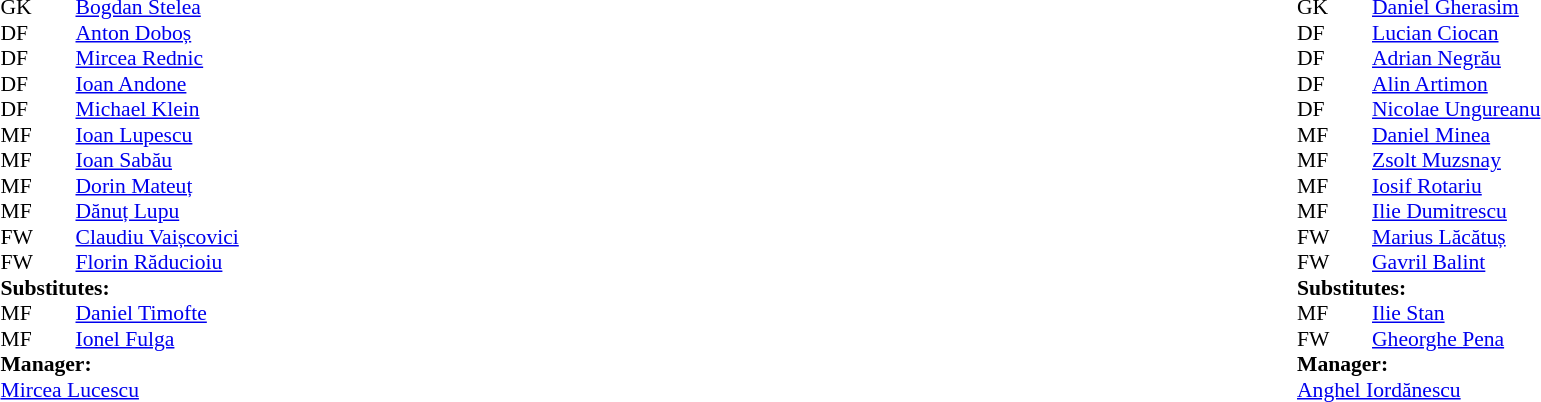<table style="width:100%;">
<tr>
<td style="vertical-align:top; width:50%;"><br><table style="font-size: 90%" cellspacing="0" cellpadding="0">
<tr>
<th width=25></th>
<th width=25></th>
</tr>
<tr>
<td>GK</td>
<td></td>
<td> <a href='#'>Bogdan Stelea</a></td>
</tr>
<tr>
<td>DF</td>
<td></td>
<td> <a href='#'>Anton Doboș</a></td>
<td></td>
</tr>
<tr>
<td>DF</td>
<td></td>
<td> <a href='#'>Mircea Rednic</a></td>
</tr>
<tr>
<td>DF</td>
<td></td>
<td> <a href='#'>Ioan Andone</a></td>
</tr>
<tr>
<td>DF</td>
<td></td>
<td> <a href='#'>Michael Klein</a></td>
</tr>
<tr>
<td>MF</td>
<td></td>
<td> <a href='#'>Ioan Lupescu</a></td>
</tr>
<tr>
<td>MF</td>
<td></td>
<td> <a href='#'>Ioan Sabău</a></td>
</tr>
<tr>
<td>MF</td>
<td></td>
<td> <a href='#'>Dorin Mateuț</a></td>
<td></td>
</tr>
<tr>
<td>MF</td>
<td></td>
<td> <a href='#'>Dănuț Lupu</a></td>
</tr>
<tr>
<td>FW</td>
<td></td>
<td> <a href='#'>Claudiu Vaișcovici</a></td>
</tr>
<tr>
<td>FW</td>
<td></td>
<td> <a href='#'>Florin Răducioiu</a></td>
</tr>
<tr>
<td colspan=3><strong>Substitutes:</strong></td>
</tr>
<tr>
<td>MF</td>
<td></td>
<td> <a href='#'>Daniel Timofte</a></td>
<td></td>
</tr>
<tr>
<td>MF</td>
<td></td>
<td> <a href='#'>Ionel Fulga</a></td>
<td></td>
</tr>
<tr>
<td colspan=3><strong>Manager:</strong></td>
</tr>
<tr>
<td colspan=4> <a href='#'>Mircea Lucescu</a></td>
</tr>
</table>
</td>
<td valign="top"></td>
<td style="vertical-align:top; width:50%;"><br><table cellspacing="0" cellpadding="0" style="font-size:90%; margin:auto;">
<tr>
<th width=25></th>
<th width=25></th>
</tr>
<tr>
<td>GK</td>
<td></td>
<td> <a href='#'>Daniel Gherasim</a></td>
</tr>
<tr>
<td>DF</td>
<td></td>
<td> <a href='#'>Lucian Ciocan</a></td>
</tr>
<tr>
<td>DF</td>
<td></td>
<td> <a href='#'>Adrian Negrău</a></td>
</tr>
<tr>
<td>DF</td>
<td></td>
<td> <a href='#'>Alin Artimon</a></td>
<td></td>
</tr>
<tr>
<td>DF</td>
<td></td>
<td> <a href='#'>Nicolae Ungureanu</a></td>
</tr>
<tr>
<td>MF</td>
<td></td>
<td> <a href='#'>Daniel Minea</a></td>
</tr>
<tr>
<td>MF</td>
<td></td>
<td> <a href='#'>Zsolt Muzsnay</a></td>
</tr>
<tr>
<td>MF</td>
<td></td>
<td> <a href='#'>Iosif Rotariu</a></td>
</tr>
<tr>
<td>MF</td>
<td></td>
<td> <a href='#'>Ilie Dumitrescu</a></td>
</tr>
<tr>
<td>FW</td>
<td></td>
<td> <a href='#'>Marius Lăcătuș</a></td>
</tr>
<tr>
<td>FW</td>
<td></td>
<td> <a href='#'>Gavril Balint</a></td>
<td></td>
</tr>
<tr>
<td colspan=3><strong>Substitutes:</strong></td>
</tr>
<tr>
<td>MF</td>
<td></td>
<td> <a href='#'>Ilie Stan</a></td>
<td></td>
</tr>
<tr>
<td>FW</td>
<td></td>
<td> <a href='#'>Gheorghe Pena</a></td>
<td></td>
</tr>
<tr>
<td colspan=3><strong>Manager:</strong></td>
</tr>
<tr>
<td colspan=4> <a href='#'>Anghel Iordănescu</a></td>
</tr>
</table>
</td>
</tr>
</table>
